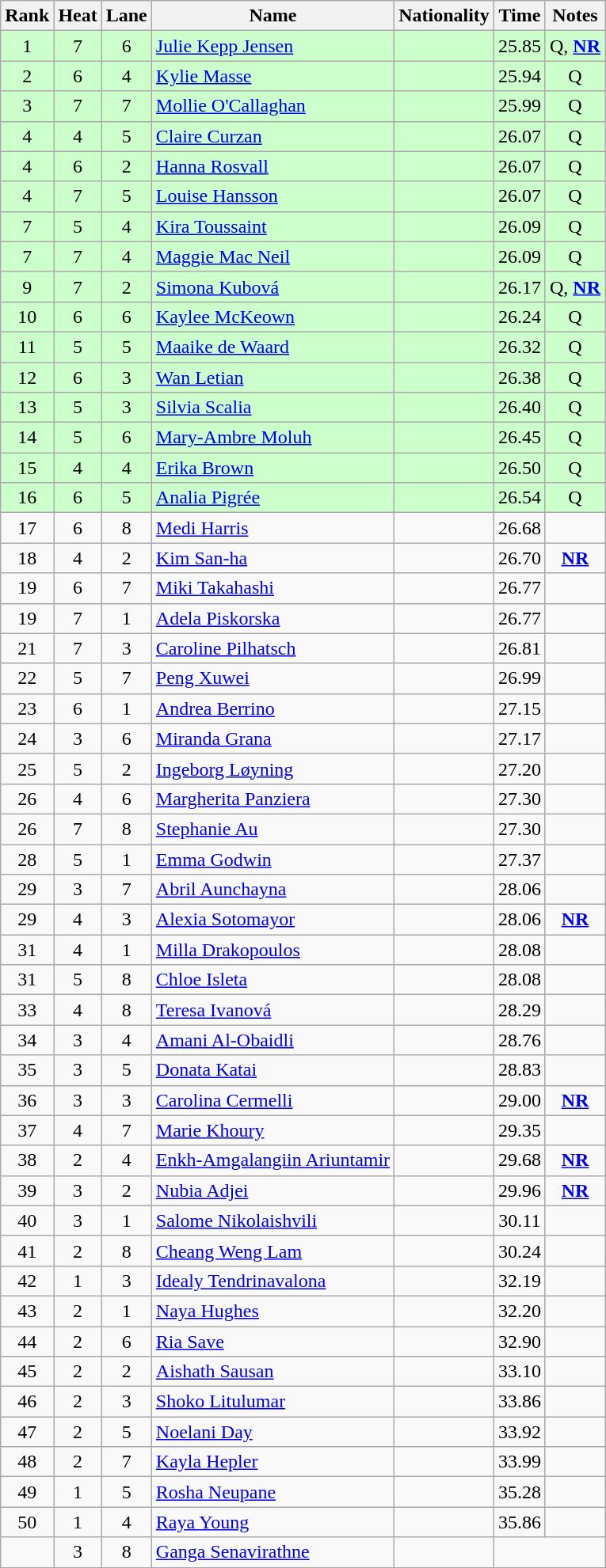<table class="wikitable sortable" style="text-align:center">
<tr>
<th>Rank</th>
<th>Heat</th>
<th>Lane</th>
<th>Name</th>
<th>Nationality</th>
<th>Time</th>
<th>Notes</th>
</tr>
<tr bgcolor=ccffcc>
<td>1</td>
<td>7</td>
<td>6</td>
<td align=left><a href='#'>Julie Kepp Jensen</a></td>
<td align=left></td>
<td>25.85</td>
<td>Q, <strong><a href='#'>NR</a></strong></td>
</tr>
<tr bgcolor=ccffcc>
<td>2</td>
<td>6</td>
<td>4</td>
<td align=left><a href='#'>Kylie Masse</a></td>
<td align=left></td>
<td>25.94</td>
<td>Q</td>
</tr>
<tr bgcolor=ccffcc>
<td>3</td>
<td>7</td>
<td>7</td>
<td align=left><a href='#'>Mollie O'Callaghan</a></td>
<td align=left></td>
<td>25.99</td>
<td>Q</td>
</tr>
<tr bgcolor=ccffcc>
<td>4</td>
<td>4</td>
<td>5</td>
<td align=left><a href='#'>Claire Curzan</a></td>
<td align=left></td>
<td>26.07</td>
<td>Q</td>
</tr>
<tr bgcolor=ccffcc>
<td>4</td>
<td>6</td>
<td>2</td>
<td align=left><a href='#'>Hanna Rosvall</a></td>
<td align=left></td>
<td>26.07</td>
<td>Q</td>
</tr>
<tr bgcolor=ccffcc>
<td>4</td>
<td>7</td>
<td>5</td>
<td align=left><a href='#'>Louise Hansson</a></td>
<td align=left></td>
<td>26.07</td>
<td>Q</td>
</tr>
<tr bgcolor=ccffcc>
<td>7</td>
<td>5</td>
<td>4</td>
<td align=left><a href='#'>Kira Toussaint</a></td>
<td align=left></td>
<td>26.09</td>
<td>Q</td>
</tr>
<tr bgcolor=ccffcc>
<td>7</td>
<td>7</td>
<td>4</td>
<td align=left><a href='#'>Maggie Mac Neil</a></td>
<td align=left></td>
<td>26.09</td>
<td>Q</td>
</tr>
<tr bgcolor=ccffcc>
<td>9</td>
<td>7</td>
<td>2</td>
<td align=left><a href='#'>Simona Kubová</a></td>
<td align=left></td>
<td>26.17</td>
<td>Q, <strong><a href='#'>NR</a></strong></td>
</tr>
<tr bgcolor=ccffcc>
<td>10</td>
<td>6</td>
<td>6</td>
<td align=left><a href='#'>Kaylee McKeown</a></td>
<td align=left></td>
<td>26.24</td>
<td>Q</td>
</tr>
<tr bgcolor=ccffcc>
<td>11</td>
<td>5</td>
<td>5</td>
<td align=left><a href='#'>Maaike de Waard</a></td>
<td align=left></td>
<td>26.32</td>
<td>Q</td>
</tr>
<tr bgcolor=ccffcc>
<td>12</td>
<td>6</td>
<td>3</td>
<td align=left><a href='#'>Wan Letian</a></td>
<td align=left></td>
<td>26.38</td>
<td>Q</td>
</tr>
<tr bgcolor=ccffcc>
<td>13</td>
<td>5</td>
<td>3</td>
<td align=left><a href='#'>Silvia Scalia</a></td>
<td align=left></td>
<td>26.40</td>
<td>Q</td>
</tr>
<tr bgcolor=ccffcc>
<td>14</td>
<td>5</td>
<td>6</td>
<td align=left><a href='#'>Mary-Ambre Moluh</a></td>
<td align=left></td>
<td>26.45</td>
<td>Q</td>
</tr>
<tr bgcolor=ccffcc>
<td>15</td>
<td>4</td>
<td>4</td>
<td align=left><a href='#'>Erika Brown</a></td>
<td align=left></td>
<td>26.50</td>
<td>Q</td>
</tr>
<tr bgcolor=ccffcc>
<td>16</td>
<td>6</td>
<td>5</td>
<td align=left><a href='#'>Analia Pigrée</a></td>
<td align=left></td>
<td>26.54</td>
<td>Q</td>
</tr>
<tr>
<td>17</td>
<td>6</td>
<td>8</td>
<td align=left><a href='#'>Medi Harris</a></td>
<td align=left></td>
<td>26.68</td>
<td></td>
</tr>
<tr>
<td>18</td>
<td>4</td>
<td>2</td>
<td align=left><a href='#'>Kim San-ha</a></td>
<td align=left></td>
<td>26.70</td>
<td><strong><a href='#'>NR</a></strong></td>
</tr>
<tr>
<td>19</td>
<td>6</td>
<td>7</td>
<td align=left><a href='#'>Miki Takahashi</a></td>
<td align=left></td>
<td>26.77</td>
<td></td>
</tr>
<tr>
<td>19</td>
<td>7</td>
<td>1</td>
<td align=left><a href='#'>Adela Piskorska</a></td>
<td align=left></td>
<td>26.77</td>
<td></td>
</tr>
<tr>
<td>21</td>
<td>7</td>
<td>3</td>
<td align=left><a href='#'>Caroline Pilhatsch</a></td>
<td align=left></td>
<td>26.81</td>
<td></td>
</tr>
<tr>
<td>22</td>
<td>5</td>
<td>7</td>
<td align=left><a href='#'>Peng Xuwei</a></td>
<td align=left></td>
<td>26.99</td>
<td></td>
</tr>
<tr>
<td>23</td>
<td>6</td>
<td>1</td>
<td align=left><a href='#'>Andrea Berrino</a></td>
<td align=left></td>
<td>27.15</td>
<td></td>
</tr>
<tr>
<td>24</td>
<td>3</td>
<td>6</td>
<td align=left><a href='#'>Miranda Grana</a></td>
<td align=left></td>
<td>27.17</td>
<td></td>
</tr>
<tr>
<td>25</td>
<td>5</td>
<td>2</td>
<td align=left><a href='#'>Ingeborg Løyning</a></td>
<td align=left></td>
<td>27.20</td>
<td></td>
</tr>
<tr>
<td>26</td>
<td>4</td>
<td>6</td>
<td align=left><a href='#'>Margherita Panziera</a></td>
<td align=left></td>
<td>27.30</td>
<td></td>
</tr>
<tr>
<td>26</td>
<td>7</td>
<td>8</td>
<td align=left><a href='#'>Stephanie Au</a></td>
<td align=left></td>
<td>27.30</td>
<td></td>
</tr>
<tr>
<td>28</td>
<td>5</td>
<td>1</td>
<td align=left><a href='#'>Emma Godwin</a></td>
<td align=left></td>
<td>27.37</td>
<td></td>
</tr>
<tr>
<td>29</td>
<td>3</td>
<td>7</td>
<td align=left><a href='#'>Abril Aunchayna</a></td>
<td align=left></td>
<td>28.06</td>
<td></td>
</tr>
<tr>
<td>29</td>
<td>4</td>
<td>3</td>
<td align=left><a href='#'>Alexia Sotomayor</a></td>
<td align=left></td>
<td>28.06</td>
<td><strong><a href='#'>NR</a></strong></td>
</tr>
<tr>
<td>31</td>
<td>4</td>
<td>1</td>
<td align=left><a href='#'>Milla Drakopoulos</a></td>
<td align=left></td>
<td>28.08</td>
<td></td>
</tr>
<tr>
<td>31</td>
<td>5</td>
<td>8</td>
<td align=left><a href='#'>Chloe Isleta</a></td>
<td align=left></td>
<td>28.08</td>
<td></td>
</tr>
<tr>
<td>33</td>
<td>4</td>
<td>8</td>
<td align=left><a href='#'>Teresa Ivanová</a></td>
<td align=left></td>
<td>28.29</td>
<td></td>
</tr>
<tr>
<td>34</td>
<td>3</td>
<td>4</td>
<td align=left><a href='#'>Amani Al-Obaidli</a></td>
<td align=left></td>
<td>28.76</td>
<td></td>
</tr>
<tr>
<td>35</td>
<td>3</td>
<td>5</td>
<td align=left><a href='#'>Donata Katai</a></td>
<td align=left></td>
<td>28.83</td>
<td></td>
</tr>
<tr>
<td>36</td>
<td>3</td>
<td>3</td>
<td align=left><a href='#'>Carolina Cermelli</a></td>
<td align=left></td>
<td>29.00</td>
<td><strong><a href='#'>NR</a></strong></td>
</tr>
<tr>
<td>37</td>
<td>4</td>
<td>7</td>
<td align=left><a href='#'>Marie Khoury</a></td>
<td align=left></td>
<td>29.35</td>
<td></td>
</tr>
<tr>
<td>38</td>
<td>2</td>
<td>4</td>
<td align=left><a href='#'>Enkh-Amgalangiin Ariuntamir</a></td>
<td align=left></td>
<td>29.68</td>
<td><strong><a href='#'>NR</a></strong></td>
</tr>
<tr>
<td>39</td>
<td>3</td>
<td>2</td>
<td align=left><a href='#'>Nubia Adjei</a></td>
<td align=left></td>
<td>29.96</td>
<td><strong><a href='#'>NR</a></strong></td>
</tr>
<tr>
<td>40</td>
<td>3</td>
<td>1</td>
<td align=left><a href='#'>Salome Nikolaishvili</a></td>
<td align=left></td>
<td>30.11</td>
<td></td>
</tr>
<tr>
<td>41</td>
<td>2</td>
<td>8</td>
<td align=left><a href='#'>Cheang Weng Lam</a></td>
<td align=left></td>
<td>30.24</td>
<td></td>
</tr>
<tr>
<td>42</td>
<td>1</td>
<td>3</td>
<td align=left><a href='#'>Idealy Tendrinavalona</a></td>
<td align=left></td>
<td>32.19</td>
<td></td>
</tr>
<tr>
<td>43</td>
<td>2</td>
<td>1</td>
<td align=left><a href='#'>Naya Hughes</a></td>
<td align=left></td>
<td>32.20</td>
<td></td>
</tr>
<tr>
<td>44</td>
<td>2</td>
<td>6</td>
<td align=left><a href='#'>Ria Save</a></td>
<td align=left></td>
<td>32.90</td>
<td></td>
</tr>
<tr>
<td>45</td>
<td>2</td>
<td>2</td>
<td align=left><a href='#'>Aishath Sausan</a></td>
<td align=left></td>
<td>33.10</td>
<td></td>
</tr>
<tr>
<td>46</td>
<td>2</td>
<td>3</td>
<td align=left><a href='#'>Shoko Litulumar</a></td>
<td align=left></td>
<td>33.86</td>
<td></td>
</tr>
<tr>
<td>47</td>
<td>2</td>
<td>5</td>
<td align=left><a href='#'>Noelani Day</a></td>
<td align=left></td>
<td>33.92</td>
<td></td>
</tr>
<tr>
<td>48</td>
<td>2</td>
<td>7</td>
<td align=left><a href='#'>Kayla Hepler</a></td>
<td align=left></td>
<td>33.99</td>
<td></td>
</tr>
<tr>
<td>49</td>
<td>1</td>
<td>5</td>
<td align=left><a href='#'>Rosha Neupane</a></td>
<td align=left></td>
<td>35.28</td>
<td></td>
</tr>
<tr>
<td>50</td>
<td>1</td>
<td>4</td>
<td align=left><a href='#'>Raya Young</a></td>
<td align=left></td>
<td>35.86</td>
<td></td>
</tr>
<tr>
<td></td>
<td>3</td>
<td>8</td>
<td align=left><a href='#'>Ganga Senavirathne</a></td>
<td align=left></td>
<td colspan=2></td>
</tr>
</table>
